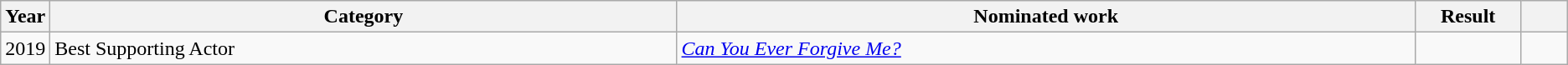<table class=wikitable>
<tr>
<th scope="col" style="width:1em;">Year</th>
<th scope="col" style="width:33em;">Category</th>
<th scope="col" style="width:39em;">Nominated work</th>
<th scope="col" style="width:5em;">Result</th>
<th scope="col" style="width:2em;"></th>
</tr>
<tr>
<td>2019</td>
<td>Best Supporting Actor</td>
<td><em><a href='#'>Can You Ever Forgive Me?</a></em></td>
<td></td>
<td style="text-align:center;"></td>
</tr>
</table>
